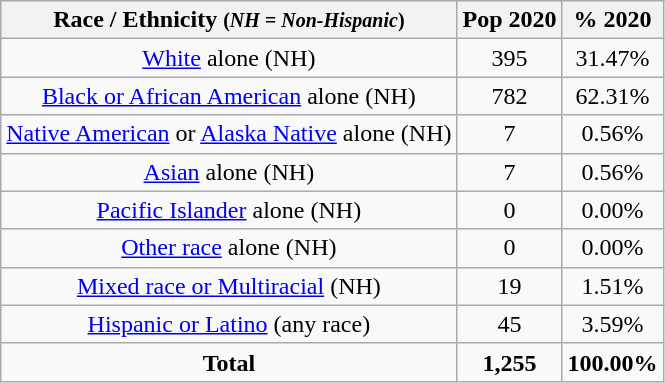<table class="wikitable" style="text-align:center;">
<tr>
<th>Race / Ethnicity <small>(<em>NH = Non-Hispanic</em>)</small></th>
<th>Pop 2020</th>
<th>% 2020</th>
</tr>
<tr>
<td><a href='#'>White</a> alone (NH)</td>
<td>395</td>
<td>31.47%</td>
</tr>
<tr>
<td><a href='#'>Black or African American</a> alone (NH)</td>
<td>782</td>
<td>62.31%</td>
</tr>
<tr>
<td><a href='#'>Native American</a> or <a href='#'>Alaska Native</a> alone (NH)</td>
<td>7</td>
<td>0.56%</td>
</tr>
<tr>
<td><a href='#'>Asian</a> alone (NH)</td>
<td>7</td>
<td>0.56%</td>
</tr>
<tr>
<td><a href='#'>Pacific Islander</a> alone (NH)</td>
<td>0</td>
<td>0.00%</td>
</tr>
<tr>
<td><a href='#'>Other race</a> alone (NH)</td>
<td>0</td>
<td>0.00%</td>
</tr>
<tr>
<td><a href='#'>Mixed race or Multiracial</a> (NH)</td>
<td>19</td>
<td>1.51%</td>
</tr>
<tr>
<td><a href='#'>Hispanic or Latino</a> (any race)</td>
<td>45</td>
<td>3.59%</td>
</tr>
<tr>
<td><strong>Total</strong></td>
<td><strong>1,255</strong></td>
<td><strong>100.00%</strong></td>
</tr>
</table>
